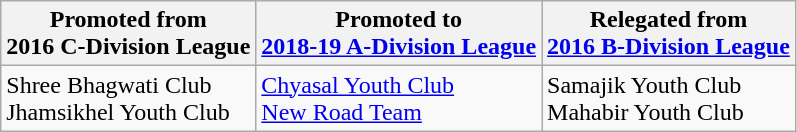<table class="wikitable">
<tr>
<th>Promoted from<br>2016 C-Division League</th>
<th>Promoted to<br><a href='#'>2018-19 A-Division League</a></th>
<th>Relegated from<br><a href='#'>2016 B-Division League</a></th>
</tr>
<tr>
<td>Shree Bhagwati Club<br>Jhamsikhel Youth Club</td>
<td><a href='#'>Chyasal Youth Club</a><br><a href='#'>New Road Team</a></td>
<td>Samajik Youth Club<br>Mahabir Youth Club</td>
</tr>
</table>
